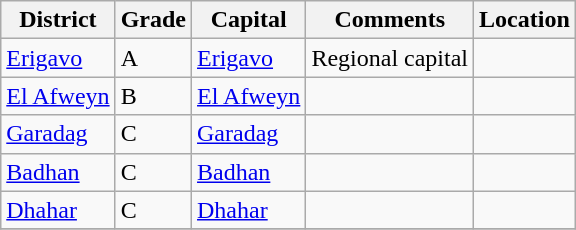<table class="wikitable sortable">
<tr>
<th>District</th>
<th>Grade</th>
<th>Capital</th>
<th>Comments</th>
<th>Location</th>
</tr>
<tr>
<td><a href='#'>Erigavo</a></td>
<td>A</td>
<td><a href='#'>Erigavo</a></td>
<td>Regional capital</td>
<td></td>
</tr>
<tr>
<td><a href='#'>El Afweyn</a></td>
<td>B</td>
<td><a href='#'>El Afweyn</a></td>
<td></td>
<td></td>
</tr>
<tr>
<td><a href='#'>Garadag</a></td>
<td>C</td>
<td><a href='#'>Garadag</a></td>
<td></td>
<td></td>
</tr>
<tr>
<td><a href='#'>Badhan</a></td>
<td>C</td>
<td><a href='#'>Badhan</a></td>
<td></td>
<td></td>
</tr>
<tr>
<td><a href='#'>Dhahar</a></td>
<td>C</td>
<td><a href='#'>Dhahar</a></td>
<td></td>
<td></td>
</tr>
<tr>
</tr>
</table>
